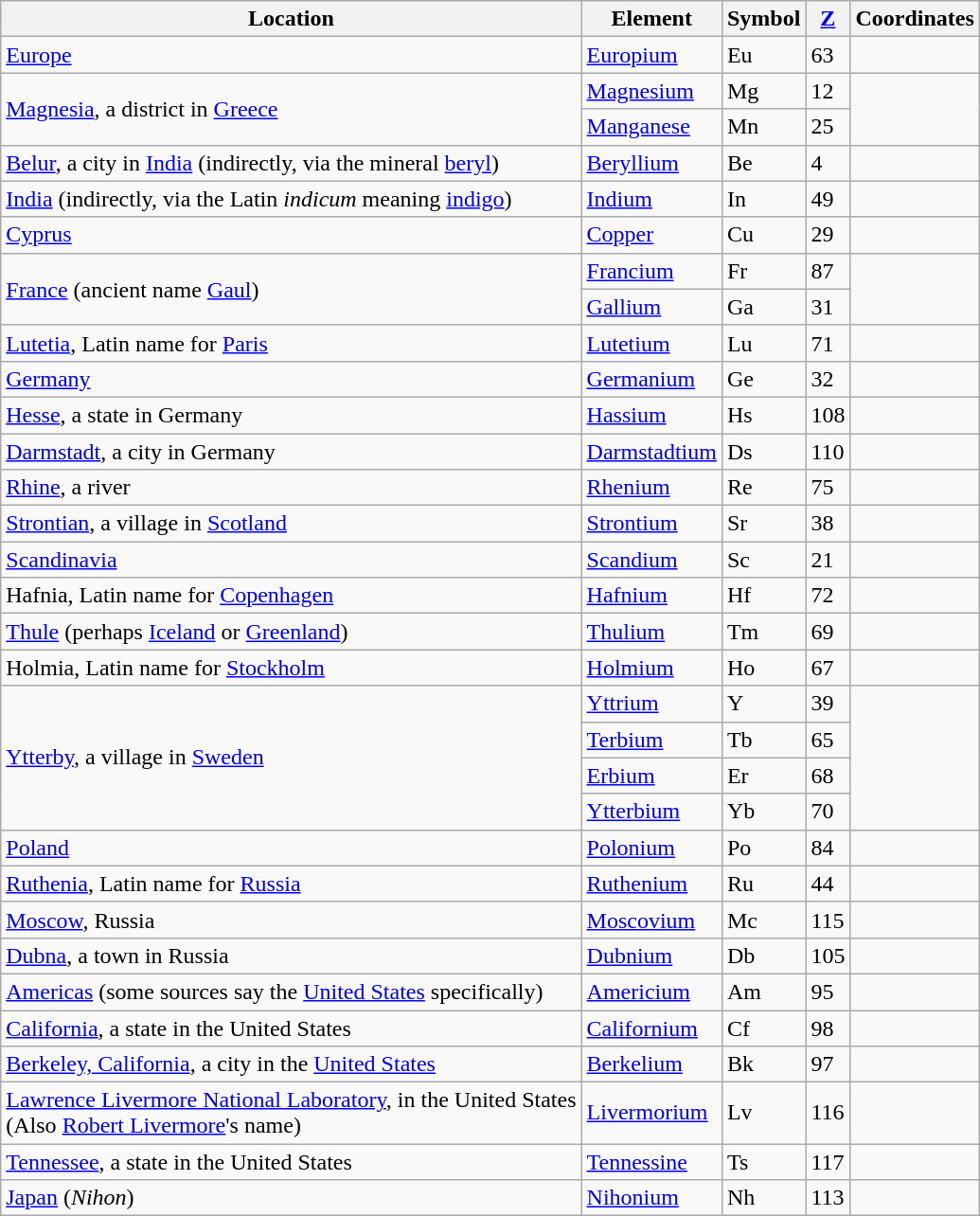<table class="wikitable sortable" style="vertical-align:top">
<tr>
<th>Location</th>
<th>Element</th>
<th>Symbol</th>
<th><a href='#'>Z</a></th>
<th>Coordinates</th>
</tr>
<tr>
<td><a href='#'>Europe</a></td>
<td><a href='#'>Europium</a></td>
<td>Eu</td>
<td>63</td>
<td></td>
</tr>
<tr>
<td rowspan="2"><a href='#'>Magnesia</a>, a district in <a href='#'>Greece</a></td>
<td><a href='#'>Magnesium</a></td>
<td>Mg</td>
<td>12</td>
<td rowspan="2"></td>
</tr>
<tr>
<td><a href='#'>Manganese</a></td>
<td>Mn</td>
<td>25</td>
</tr>
<tr>
<td><a href='#'>Belur</a>, a city in <a href='#'>India</a> (indirectly, via the mineral <a href='#'>beryl</a>)</td>
<td><a href='#'>Beryllium</a></td>
<td>Be</td>
<td>4</td>
<td></td>
</tr>
<tr>
<td><a href='#'>India</a> (indirectly, via the Latin <em>indicum</em> meaning <a href='#'>indigo</a>)</td>
<td><a href='#'>Indium</a></td>
<td>In</td>
<td>49</td>
<td></td>
</tr>
<tr>
<td><a href='#'>Cyprus</a></td>
<td><a href='#'>Copper</a></td>
<td>Cu</td>
<td>29</td>
<td></td>
</tr>
<tr>
<td rowspan="2"><a href='#'>France</a> (ancient name <a href='#'>Gaul</a>)</td>
<td><a href='#'>Francium</a></td>
<td>Fr</td>
<td>87</td>
<td rowspan="2"></td>
</tr>
<tr>
<td><a href='#'>Gallium</a></td>
<td>Ga</td>
<td>31</td>
</tr>
<tr>
<td><a href='#'>Lutetia</a>, Latin name for <a href='#'>Paris</a></td>
<td><a href='#'>Lutetium</a></td>
<td>Lu</td>
<td>71</td>
<td></td>
</tr>
<tr>
<td><a href='#'>Germany</a></td>
<td><a href='#'>Germanium</a></td>
<td>Ge</td>
<td>32</td>
<td></td>
</tr>
<tr>
<td><a href='#'>Hesse</a>, a state in Germany</td>
<td><a href='#'>Hassium</a></td>
<td>Hs</td>
<td>108</td>
<td></td>
</tr>
<tr>
<td><a href='#'>Darmstadt</a>, a city in Germany</td>
<td><a href='#'>Darmstadtium</a></td>
<td>Ds</td>
<td>110</td>
<td></td>
</tr>
<tr>
<td><a href='#'>Rhine</a>, a river</td>
<td><a href='#'>Rhenium</a></td>
<td>Re</td>
<td>75</td>
<td></td>
</tr>
<tr>
<td><a href='#'>Strontian</a>, a village in <a href='#'>Scotland</a></td>
<td><a href='#'>Strontium</a></td>
<td>Sr</td>
<td>38</td>
<td></td>
</tr>
<tr>
<td><a href='#'>Scandinavia</a></td>
<td><a href='#'>Scandium</a></td>
<td>Sc</td>
<td>21</td>
<td></td>
</tr>
<tr>
<td>Hafnia, Latin name for <a href='#'>Copenhagen</a></td>
<td><a href='#'>Hafnium</a></td>
<td>Hf</td>
<td>72</td>
<td></td>
</tr>
<tr>
<td><a href='#'>Thule</a> (perhaps <a href='#'>Iceland</a> or <a href='#'>Greenland</a>)</td>
<td><a href='#'>Thulium</a></td>
<td>Tm</td>
<td>69</td>
<td></td>
</tr>
<tr>
<td>Holmia, Latin name for <a href='#'>Stockholm</a></td>
<td><a href='#'>Holmium</a></td>
<td>Ho</td>
<td>67</td>
<td></td>
</tr>
<tr>
<td rowspan="4"><a href='#'>Ytterby</a>, a village in <a href='#'>Sweden</a></td>
<td><a href='#'>Yttrium</a></td>
<td>Y</td>
<td>39</td>
<td rowspan=4></td>
</tr>
<tr>
<td><a href='#'>Terbium</a></td>
<td>Tb</td>
<td>65</td>
</tr>
<tr>
<td><a href='#'>Erbium</a></td>
<td>Er</td>
<td>68</td>
</tr>
<tr>
<td><a href='#'>Ytterbium</a></td>
<td>Yb</td>
<td>70</td>
</tr>
<tr>
<td><a href='#'>Poland</a></td>
<td><a href='#'>Polonium</a></td>
<td>Po</td>
<td>84</td>
<td></td>
</tr>
<tr>
<td><a href='#'>Ruthenia</a>, Latin name for <a href='#'>Russia</a></td>
<td><a href='#'>Ruthenium</a></td>
<td>Ru</td>
<td>44</td>
<td></td>
</tr>
<tr>
<td><a href='#'>Moscow</a>, Russia</td>
<td><a href='#'>Moscovium</a></td>
<td>Mc</td>
<td>115</td>
<td></td>
</tr>
<tr>
<td><a href='#'>Dubna</a>, a town in Russia</td>
<td><a href='#'>Dubnium</a></td>
<td>Db</td>
<td>105</td>
<td></td>
</tr>
<tr>
<td><a href='#'>Americas</a> (some sources say the <a href='#'>United States</a> specifically)</td>
<td><a href='#'>Americium</a></td>
<td>Am</td>
<td>95</td>
<td></td>
</tr>
<tr>
<td><a href='#'>California</a>, a state in the United States</td>
<td><a href='#'>Californium</a></td>
<td>Cf</td>
<td>98</td>
<td></td>
</tr>
<tr>
<td><a href='#'>Berkeley, California</a>, a city in the <a href='#'>United States</a></td>
<td><a href='#'>Berkelium</a></td>
<td>Bk</td>
<td>97</td>
<td></td>
</tr>
<tr>
<td><a href='#'>Lawrence Livermore National Laboratory</a>, in  the United States<br>(Also <a href='#'>Robert Livermore</a>'s name)</td>
<td><a href='#'>Livermorium</a></td>
<td>Lv</td>
<td>116</td>
<td></td>
</tr>
<tr>
<td><a href='#'>Tennessee</a>, a state in  the United States</td>
<td><a href='#'>Tennessine</a></td>
<td>Ts</td>
<td>117</td>
<td></td>
</tr>
<tr>
<td><a href='#'>Japan</a> (<em>Nihon</em>)</td>
<td><a href='#'>Nihonium</a></td>
<td>Nh</td>
<td>113</td>
<td></td>
</tr>
</table>
